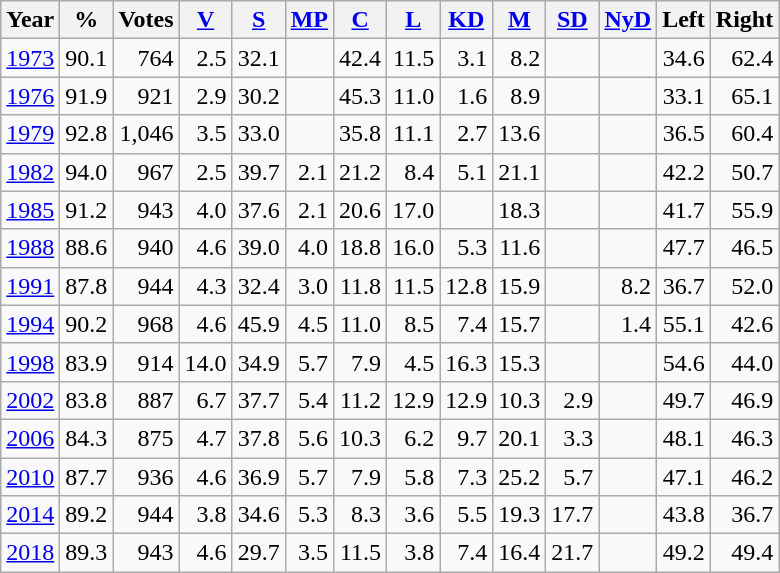<table class="wikitable sortable" style=text-align:right>
<tr>
<th>Year</th>
<th>%</th>
<th>Votes</th>
<th><a href='#'>V</a></th>
<th><a href='#'>S</a></th>
<th><a href='#'>MP</a></th>
<th><a href='#'>C</a></th>
<th><a href='#'>L</a></th>
<th><a href='#'>KD</a></th>
<th><a href='#'>M</a></th>
<th><a href='#'>SD</a></th>
<th><a href='#'>NyD</a></th>
<th>Left</th>
<th>Right</th>
</tr>
<tr>
<td align=left><a href='#'>1973</a></td>
<td>90.1</td>
<td>764</td>
<td>2.5</td>
<td>32.1</td>
<td></td>
<td>42.4</td>
<td>11.5</td>
<td>3.1</td>
<td>8.2</td>
<td></td>
<td></td>
<td>34.6</td>
<td>62.4</td>
</tr>
<tr>
<td align=left><a href='#'>1976</a></td>
<td>91.9</td>
<td>921</td>
<td>2.9</td>
<td>30.2</td>
<td></td>
<td>45.3</td>
<td>11.0</td>
<td>1.6</td>
<td>8.9</td>
<td></td>
<td></td>
<td>33.1</td>
<td>65.1</td>
</tr>
<tr>
<td align=left><a href='#'>1979</a></td>
<td>92.8</td>
<td>1,046</td>
<td>3.5</td>
<td>33.0</td>
<td></td>
<td>35.8</td>
<td>11.1</td>
<td>2.7</td>
<td>13.6</td>
<td></td>
<td></td>
<td>36.5</td>
<td>60.4</td>
</tr>
<tr>
<td align=left><a href='#'>1982</a></td>
<td>94.0</td>
<td>967</td>
<td>2.5</td>
<td>39.7</td>
<td>2.1</td>
<td>21.2</td>
<td>8.4</td>
<td>5.1</td>
<td>21.1</td>
<td></td>
<td></td>
<td>42.2</td>
<td>50.7</td>
</tr>
<tr>
<td align=left><a href='#'>1985</a></td>
<td>91.2</td>
<td>943</td>
<td>4.0</td>
<td>37.6</td>
<td>2.1</td>
<td>20.6</td>
<td>17.0</td>
<td></td>
<td>18.3</td>
<td></td>
<td></td>
<td>41.7</td>
<td>55.9</td>
</tr>
<tr>
<td align=left><a href='#'>1988</a></td>
<td>88.6</td>
<td>940</td>
<td>4.6</td>
<td>39.0</td>
<td>4.0</td>
<td>18.8</td>
<td>16.0</td>
<td>5.3</td>
<td>11.6</td>
<td></td>
<td></td>
<td>47.7</td>
<td>46.5</td>
</tr>
<tr>
<td align=left><a href='#'>1991</a></td>
<td>87.8</td>
<td>944</td>
<td>4.3</td>
<td>32.4</td>
<td>3.0</td>
<td>11.8</td>
<td>11.5</td>
<td>12.8</td>
<td>15.9</td>
<td></td>
<td>8.2</td>
<td>36.7</td>
<td>52.0</td>
</tr>
<tr>
<td align=left><a href='#'>1994</a></td>
<td>90.2</td>
<td>968</td>
<td>4.6</td>
<td>45.9</td>
<td>4.5</td>
<td>11.0</td>
<td>8.5</td>
<td>7.4</td>
<td>15.7</td>
<td></td>
<td>1.4</td>
<td>55.1</td>
<td>42.6</td>
</tr>
<tr>
<td align=left><a href='#'>1998</a></td>
<td>83.9</td>
<td>914</td>
<td>14.0</td>
<td>34.9</td>
<td>5.7</td>
<td>7.9</td>
<td>4.5</td>
<td>16.3</td>
<td>15.3</td>
<td></td>
<td></td>
<td>54.6</td>
<td>44.0</td>
</tr>
<tr>
<td align=left><a href='#'>2002</a></td>
<td>83.8</td>
<td>887</td>
<td>6.7</td>
<td>37.7</td>
<td>5.4</td>
<td>11.2</td>
<td>12.9</td>
<td>12.9</td>
<td>10.3</td>
<td>2.9</td>
<td></td>
<td>49.7</td>
<td>46.9</td>
</tr>
<tr>
<td align=left><a href='#'>2006</a></td>
<td>84.3</td>
<td>875</td>
<td>4.7</td>
<td>37.8</td>
<td>5.6</td>
<td>10.3</td>
<td>6.2</td>
<td>9.7</td>
<td>20.1</td>
<td>3.3</td>
<td></td>
<td>48.1</td>
<td>46.3</td>
</tr>
<tr>
<td align=left><a href='#'>2010</a></td>
<td>87.7</td>
<td>936</td>
<td>4.6</td>
<td>36.9</td>
<td>5.7</td>
<td>7.9</td>
<td>5.8</td>
<td>7.3</td>
<td>25.2</td>
<td>5.7</td>
<td></td>
<td>47.1</td>
<td>46.2</td>
</tr>
<tr>
<td align=left><a href='#'>2014</a></td>
<td>89.2</td>
<td>944</td>
<td>3.8</td>
<td>34.6</td>
<td>5.3</td>
<td>8.3</td>
<td>3.6</td>
<td>5.5</td>
<td>19.3</td>
<td>17.7</td>
<td></td>
<td>43.8</td>
<td>36.7</td>
</tr>
<tr>
<td align=left><a href='#'>2018</a></td>
<td>89.3</td>
<td>943</td>
<td>4.6</td>
<td>29.7</td>
<td>3.5</td>
<td>11.5</td>
<td>3.8</td>
<td>7.4</td>
<td>16.4</td>
<td>21.7</td>
<td></td>
<td>49.2</td>
<td>49.4</td>
</tr>
</table>
